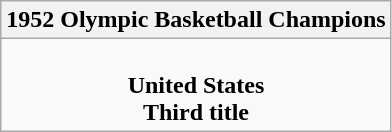<table class=wikitable style="text-align:center">
<tr>
<th>1952 Olympic Basketball Champions</th>
</tr>
<tr>
<td> <br> <strong>United States</strong> <br> <strong>Third title</strong></td>
</tr>
</table>
